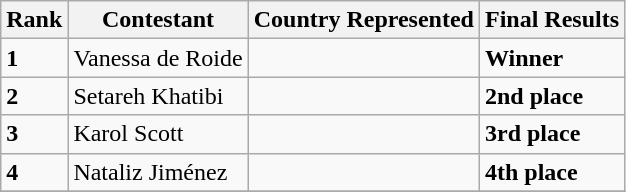<table class="wikitable">
<tr>
<th>Rank</th>
<th>Contestant</th>
<th>Country Represented</th>
<th>Final Results</th>
</tr>
<tr>
<td><strong>1</strong></td>
<td>Vanessa de Roide</td>
<td><strong></strong></td>
<td text-align:center;"><strong> Winner</strong></td>
</tr>
<tr>
<td><strong>2</strong></td>
<td>Setareh Khatibi</td>
<td><strong></strong></td>
<td text-align:center;"><strong> 2nd place</strong></td>
</tr>
<tr>
<td><strong>3</strong></td>
<td>Karol Scott</td>
<td><strong></strong></td>
<td text-align:center;"><strong>3rd place</strong></td>
</tr>
<tr>
<td><strong>4</strong></td>
<td>Nataliz Jiménez</td>
<td><strong></strong></td>
<td text-align:center;"><strong>4th place</strong></td>
</tr>
<tr>
</tr>
</table>
